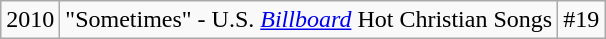<table class="wikitable sortable">
<tr>
<td align="left">2010</td>
<td align="left">"Sometimes" - U.S. <em><a href='#'>Billboard</a></em> Hot Christian Songs</td>
<td style="text-align:center;">#19</td>
</tr>
</table>
